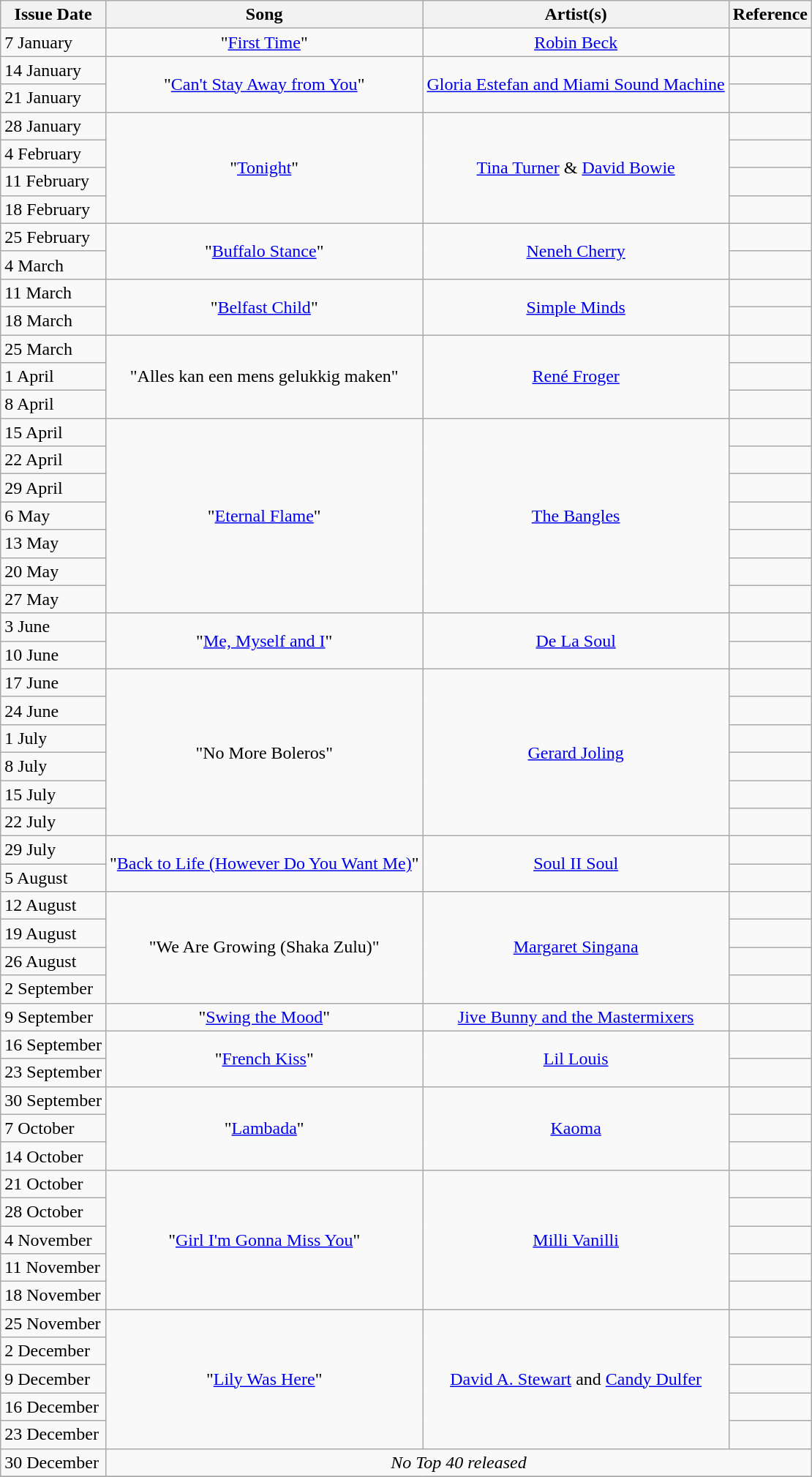<table class="wikitable">
<tr>
<th align="center">Issue Date</th>
<th align="center">Song</th>
<th align="center">Artist(s)</th>
<th align="center">Reference</th>
</tr>
<tr>
<td align="left">7 January</td>
<td align="center">"<a href='#'>First Time</a>"</td>
<td align="center"><a href='#'>Robin Beck</a></td>
<td align="center"></td>
</tr>
<tr>
<td align="left">14 January</td>
<td align="center" rowspan="2">"<a href='#'>Can't Stay Away from You</a>"</td>
<td align="center" rowspan="2"><a href='#'>Gloria Estefan and Miami Sound Machine</a></td>
<td align="center"></td>
</tr>
<tr>
<td align="left">21 January</td>
<td align="center"></td>
</tr>
<tr>
<td align="left">28 January</td>
<td align="center" rowspan="4">"<a href='#'>Tonight</a>"</td>
<td align="center" rowspan="4"><a href='#'>Tina Turner</a> & <a href='#'>David Bowie</a></td>
<td align="center"></td>
</tr>
<tr>
<td align="left">4 February</td>
<td align="center"></td>
</tr>
<tr>
<td align="left">11 February</td>
<td align="center"></td>
</tr>
<tr>
<td align="left">18 February</td>
<td align="center"></td>
</tr>
<tr>
<td align="left">25 February</td>
<td align="center" rowspan="2">"<a href='#'>Buffalo Stance</a>"</td>
<td align="center" rowspan="2"><a href='#'>Neneh Cherry</a></td>
<td align="center"></td>
</tr>
<tr>
<td align="left">4 March</td>
<td align="center"></td>
</tr>
<tr>
<td align="left">11 March</td>
<td align="center" rowspan="2">"<a href='#'>Belfast Child</a>"</td>
<td align="center" rowspan="2"><a href='#'>Simple Minds</a></td>
<td align="center"></td>
</tr>
<tr>
<td align="left">18 March</td>
<td align="center"></td>
</tr>
<tr>
<td align="left">25 March</td>
<td align="center" rowspan="3">"Alles kan een mens gelukkig maken"</td>
<td align="center" rowspan="3"><a href='#'>René Froger</a></td>
<td align="center"></td>
</tr>
<tr>
<td align="left">1 April</td>
<td align="center"></td>
</tr>
<tr>
<td align="left">8 April</td>
<td align="center"></td>
</tr>
<tr>
<td align="left">15 April</td>
<td align="center" rowspan="7">"<a href='#'>Eternal Flame</a>"</td>
<td align="center" rowspan="7"><a href='#'>The Bangles</a></td>
<td align="center"></td>
</tr>
<tr>
<td align="left">22 April</td>
<td align="center"></td>
</tr>
<tr>
<td align="left">29 April</td>
<td align="center"></td>
</tr>
<tr>
<td align="left">6 May</td>
<td align="center"></td>
</tr>
<tr>
<td align="left">13 May</td>
<td align="center"></td>
</tr>
<tr>
<td align="left">20 May</td>
<td align="center"></td>
</tr>
<tr>
<td align="left">27 May</td>
<td align="center"></td>
</tr>
<tr>
<td align="left">3 June</td>
<td align="center" rowspan="2">"<a href='#'>Me, Myself and I</a>"</td>
<td align="center" rowspan="2"><a href='#'>De La Soul</a></td>
<td align="center"></td>
</tr>
<tr>
<td align="left">10 June</td>
<td align="center"></td>
</tr>
<tr>
<td align="left">17 June</td>
<td align="center" rowspan="6">"No More Boleros"</td>
<td align="center" rowspan="6"><a href='#'>Gerard Joling</a></td>
<td align="center"></td>
</tr>
<tr>
<td align="left">24 June</td>
<td align="center"></td>
</tr>
<tr>
<td align="left">1 July</td>
<td align="center"></td>
</tr>
<tr>
<td align="left">8 July</td>
<td align="center"></td>
</tr>
<tr>
<td align="left">15 July</td>
<td align="center"></td>
</tr>
<tr>
<td align="left">22 July</td>
<td align="center"></td>
</tr>
<tr>
<td align="left">29 July</td>
<td align="center" rowspan="2">"<a href='#'>Back to Life (However Do You Want Me)</a>"</td>
<td align="center" rowspan="2"><a href='#'>Soul II Soul</a></td>
<td align="center"></td>
</tr>
<tr>
<td align="left">5 August</td>
<td align="center"></td>
</tr>
<tr>
<td align="left">12 August</td>
<td align="center" rowspan="4">"We Are Growing (Shaka Zulu)"</td>
<td align="center" rowspan="4"><a href='#'>Margaret Singana</a></td>
<td align="center"></td>
</tr>
<tr>
<td align="left">19 August</td>
<td align="center"></td>
</tr>
<tr>
<td align="left">26 August</td>
<td align="center"></td>
</tr>
<tr>
<td align="left">2 September</td>
<td align="center"></td>
</tr>
<tr>
<td align="left">9 September</td>
<td align="center">"<a href='#'>Swing the Mood</a>"</td>
<td align="center"><a href='#'>Jive Bunny and the Mastermixers</a></td>
<td align="center"></td>
</tr>
<tr>
<td align="left">16 September</td>
<td align="center" rowspan="2">"<a href='#'>French Kiss</a>"</td>
<td align="center" rowspan="2"><a href='#'>Lil Louis</a></td>
<td align="center"></td>
</tr>
<tr>
<td align="left">23 September</td>
<td align="center"></td>
</tr>
<tr>
<td align="left">30 September</td>
<td align="center" rowspan="3">"<a href='#'>Lambada</a>"</td>
<td align="center" rowspan="3"><a href='#'>Kaoma</a></td>
<td align="center"></td>
</tr>
<tr>
<td align="left">7 October</td>
<td align="center"></td>
</tr>
<tr>
<td align="left">14 October</td>
<td align="center"></td>
</tr>
<tr>
<td align="left">21 October</td>
<td align="center" rowspan="5">"<a href='#'>Girl I'm Gonna Miss You</a>"</td>
<td align="center" rowspan="5"><a href='#'>Milli Vanilli</a></td>
<td align="center"></td>
</tr>
<tr>
<td align="left">28 October</td>
<td align="center"></td>
</tr>
<tr>
<td align="left">4 November</td>
<td align="center"></td>
</tr>
<tr>
<td align="left">11 November</td>
<td align="center"></td>
</tr>
<tr>
<td align="left">18 November</td>
<td align="center"></td>
</tr>
<tr>
<td align="left">25 November</td>
<td align="center" rowspan="5">"<a href='#'>Lily Was Here</a>"</td>
<td align="center" rowspan="5"><a href='#'>David A. Stewart</a> and <a href='#'>Candy Dulfer</a></td>
<td align="center"></td>
</tr>
<tr>
<td align="left">2 December</td>
<td align="center"></td>
</tr>
<tr>
<td align="left">9 December</td>
<td align="center"></td>
</tr>
<tr>
<td align="left">16 December</td>
<td align="center"></td>
</tr>
<tr>
<td align="left">23 December</td>
<td align="center"></td>
</tr>
<tr>
<td align="left">30 December</td>
<td align="center" colspan="3"><em>No Top 40 released</em></td>
</tr>
<tr>
</tr>
</table>
